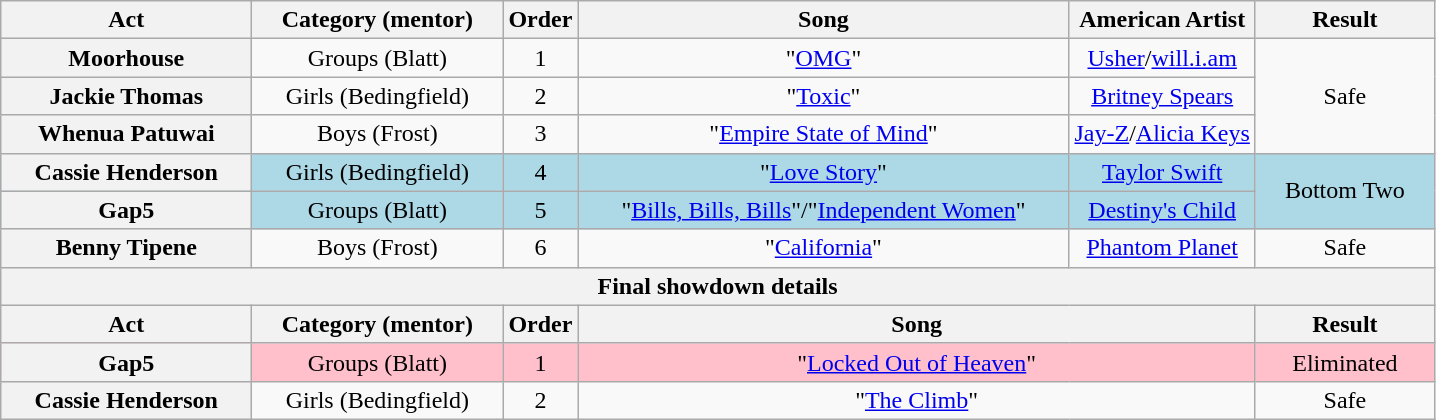<table class="wikitable plainrowheaders" style="text-align:center;">
<tr>
<th scope="col" style="width:10em;">Act</th>
<th scope="col" style="width:10em;">Category (mentor)</th>
<th scope="col">Order</th>
<th scope="col" style="width:20em;">Song</th>
<th scope="col">American Artist</th>
<th scope="col" style="width:7em;">Result</th>
</tr>
<tr>
<th scope="row">Moorhouse</th>
<td>Groups (Blatt)</td>
<td>1</td>
<td>"<a href='#'>OMG</a>"</td>
<td><a href='#'>Usher</a>/<a href='#'>will.i.am</a></td>
<td rowspan=3>Safe</td>
</tr>
<tr>
<th scope="row">Jackie Thomas</th>
<td>Girls (Bedingfield)</td>
<td>2</td>
<td>"<a href='#'>Toxic</a>"</td>
<td><a href='#'>Britney Spears</a></td>
</tr>
<tr>
<th scope="row">Whenua Patuwai</th>
<td>Boys (Frost)</td>
<td>3</td>
<td>"<a href='#'>Empire State of Mind</a>"</td>
<td><a href='#'>Jay-Z</a>/<a href='#'>Alicia Keys</a></td>
</tr>
<tr style="background:lightblue;">
<th scope="row">Cassie Henderson</th>
<td>Girls (Bedingfield)</td>
<td>4</td>
<td>"<a href='#'>Love Story</a>"</td>
<td><a href='#'>Taylor Swift</a></td>
<td rowspan=2>Bottom Two</td>
</tr>
<tr style="background:lightblue;">
<th scope="row">Gap5</th>
<td>Groups (Blatt)</td>
<td>5</td>
<td>"<a href='#'>Bills, Bills, Bills</a>"/"<a href='#'>Independent Women</a>"</td>
<td><a href='#'>Destiny's Child</a></td>
</tr>
<tr>
<th scope="row">Benny Tipene</th>
<td>Boys (Frost)</td>
<td>6</td>
<td>"<a href='#'>California</a>"</td>
<td><a href='#'>Phantom Planet</a></td>
<td>Safe</td>
</tr>
<tr>
<th colspan="6">Final showdown details</th>
</tr>
<tr>
<th scope="col" style="width:10em;">Act</th>
<th scope="col" style="width:10em;">Category (mentor)</th>
<th scope="col">Order</th>
<th colspan="2">Song</th>
<th scope="col" style="width:6em;">Result</th>
</tr>
<tr style="background:pink;">
<th scope="row">Gap5</th>
<td>Groups (Blatt)</td>
<td>1</td>
<td colspan="2">"<a href='#'>Locked Out of Heaven</a>"</td>
<td>Eliminated</td>
</tr>
<tr>
<th scope="row">Cassie Henderson</th>
<td>Girls (Bedingfield)</td>
<td>2</td>
<td colspan="2">"<a href='#'>The Climb</a>"</td>
<td>Safe</td>
</tr>
</table>
